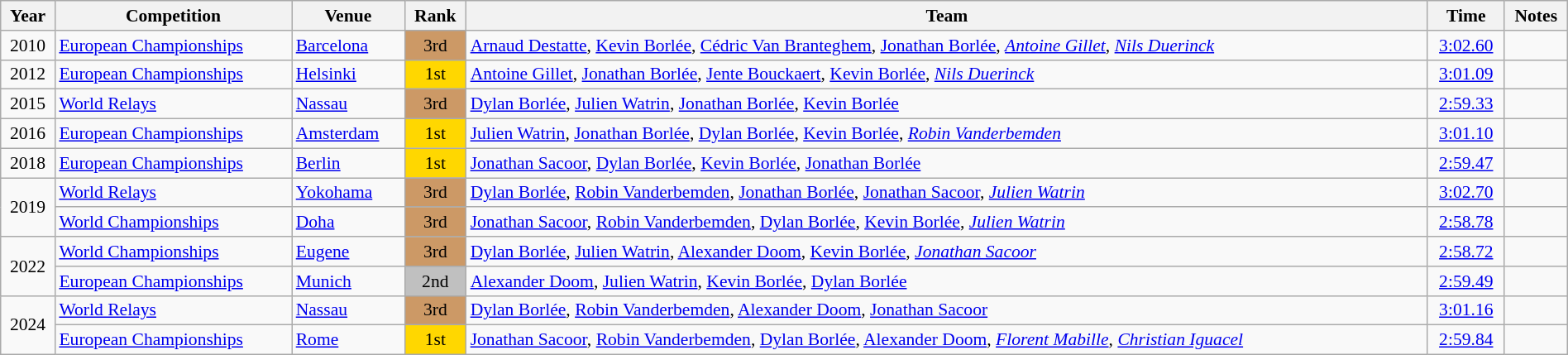<table class="wikitable sortable" width=100% style="font-size:90%; text-align:center;">
<tr>
<th>Year</th>
<th>Competition</th>
<th>Venue</th>
<th>Rank</th>
<th>Team</th>
<th>Time</th>
<th>Notes</th>
</tr>
<tr>
<td>2010</td>
<td align=left><a href='#'>European Championships</a></td>
<td align=left> <a href='#'>Barcelona</a></td>
<td bgcolor=cc9966>3rd</td>
<td align=left><a href='#'>Arnaud Destatte</a>, <a href='#'>Kevin Borlée</a>, <a href='#'>Cédric Van Branteghem</a>, <a href='#'>Jonathan Borlée</a>, <em><a href='#'>Antoine Gillet</a></em>, <em><a href='#'>Nils Duerinck</a></em></td>
<td><a href='#'>3:02.60</a></td>
<td></td>
</tr>
<tr>
<td>2012</td>
<td align=left><a href='#'>European Championships</a></td>
<td align=left> <a href='#'>Helsinki</a></td>
<td bgcolor=gold>1st</td>
<td align=left><a href='#'>Antoine Gillet</a>, <a href='#'>Jonathan Borlée</a>, <a href='#'>Jente Bouckaert</a>, <a href='#'>Kevin Borlée</a>, <em><a href='#'>Nils Duerinck</a></em></td>
<td><a href='#'>3:01.09</a></td>
<td></td>
</tr>
<tr>
<td>2015</td>
<td align=left><a href='#'>World Relays</a></td>
<td align=left> <a href='#'>Nassau</a></td>
<td bgcolor=cc9966>3rd</td>
<td align=left><a href='#'>Dylan Borlée</a>, <a href='#'>Julien Watrin</a>, <a href='#'>Jonathan Borlée</a>, <a href='#'>Kevin Borlée</a></td>
<td><a href='#'>2:59.33</a></td>
<td></td>
</tr>
<tr>
<td>2016</td>
<td align=left><a href='#'>European Championships</a></td>
<td align=left> <a href='#'>Amsterdam</a></td>
<td bgcolor=gold>1st</td>
<td align=left><a href='#'>Julien Watrin</a>, <a href='#'>Jonathan Borlée</a>, <a href='#'>Dylan Borlée</a>, <a href='#'>Kevin Borlée</a>, <em><a href='#'>Robin Vanderbemden</a></em></td>
<td><a href='#'>3:01.10</a></td>
<td></td>
</tr>
<tr>
<td>2018</td>
<td align=left><a href='#'>European Championships</a></td>
<td align=left> <a href='#'>Berlin</a></td>
<td bgcolor=gold>1st</td>
<td align=left><a href='#'>Jonathan Sacoor</a>, <a href='#'>Dylan Borlée</a>, <a href='#'>Kevin Borlée</a>, <a href='#'>Jonathan Borlée</a></td>
<td><a href='#'>2:59.47</a></td>
<td></td>
</tr>
<tr>
<td rowspan=2>2019</td>
<td align=left><a href='#'>World Relays</a></td>
<td align=left> <a href='#'>Yokohama</a></td>
<td bgcolor=cc9966>3rd</td>
<td align=left><a href='#'>Dylan Borlée</a>, <a href='#'>Robin Vanderbemden</a>, <a href='#'>Jonathan Borlée</a>, <a href='#'>Jonathan Sacoor</a>, <em><a href='#'>Julien Watrin</a></em></td>
<td><a href='#'>3:02.70</a></td>
<td></td>
</tr>
<tr>
<td align=left><a href='#'>World Championships</a></td>
<td align=left> <a href='#'>Doha</a></td>
<td bgcolor=cc9966>3rd</td>
<td align=left><a href='#'>Jonathan Sacoor</a>, <a href='#'>Robin Vanderbemden</a>, <a href='#'>Dylan Borlée</a>, <a href='#'>Kevin Borlée</a>, <em><a href='#'>Julien Watrin</a></em></td>
<td><a href='#'>2:58.78</a></td>
<td></td>
</tr>
<tr>
<td rowspan="2">2022</td>
<td align=left><a href='#'>World Championships</a></td>
<td align=left> <a href='#'>Eugene</a></td>
<td bgcolor=cc9966>3rd</td>
<td align=left><a href='#'>Dylan Borlée</a>, <a href='#'>Julien Watrin</a>, <a href='#'>Alexander Doom</a>, <a href='#'>Kevin Borlée</a>, <em><a href='#'>Jonathan Sacoor</a></em></td>
<td><a href='#'>2:58.72</a></td>
<td></td>
</tr>
<tr>
<td align=left><a href='#'>European Championships</a></td>
<td align=left> <a href='#'>Munich</a></td>
<td bgcolor=silver>2nd</td>
<td align=left><a href='#'>Alexander Doom</a>, <a href='#'>Julien Watrin</a>, <a href='#'>Kevin Borlée</a>, <a href='#'>Dylan Borlée</a></td>
<td><a href='#'>2:59.49</a></td>
</tr>
<tr>
<td rowspan = "2">2024</td>
<td align=left><a href='#'>World Relays</a></td>
<td align=left> <a href='#'>Nassau</a></td>
<td bgcolor=cc9966>3rd</td>
<td align=left><a href='#'>Dylan Borlée</a>, <a href='#'>Robin Vanderbemden</a>, <a href='#'>Alexander Doom</a>, <a href='#'>Jonathan Sacoor</a></td>
<td><a href='#'>3:01.16</a></td>
<td></td>
</tr>
<tr>
<td align=left><a href='#'>European Championships</a></td>
<td align=left> <a href='#'>Rome</a></td>
<td bgcolor=gold>1st</td>
<td align=left><a href='#'>Jonathan Sacoor</a>, <a href='#'>Robin Vanderbemden</a>, <a href='#'>Dylan Borlée</a>, <a href='#'>Alexander Doom</a>, <em><a href='#'>Florent Mabille</a></em>, <em><a href='#'>Christian Iguacel</a></em></td>
<td><a href='#'>2:59.84</a></td>
<td></td>
</tr>
</table>
